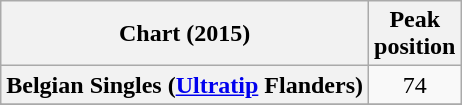<table class="wikitable sortable plainrowheaders" style="text-align:center">
<tr>
<th scope="col">Chart (2015)</th>
<th scope="col">Peak<br>position</th>
</tr>
<tr>
<th scope="row">Belgian Singles (<a href='#'>Ultratip</a> Flanders)</th>
<td>74</td>
</tr>
<tr>
</tr>
<tr>
</tr>
<tr>
</tr>
</table>
